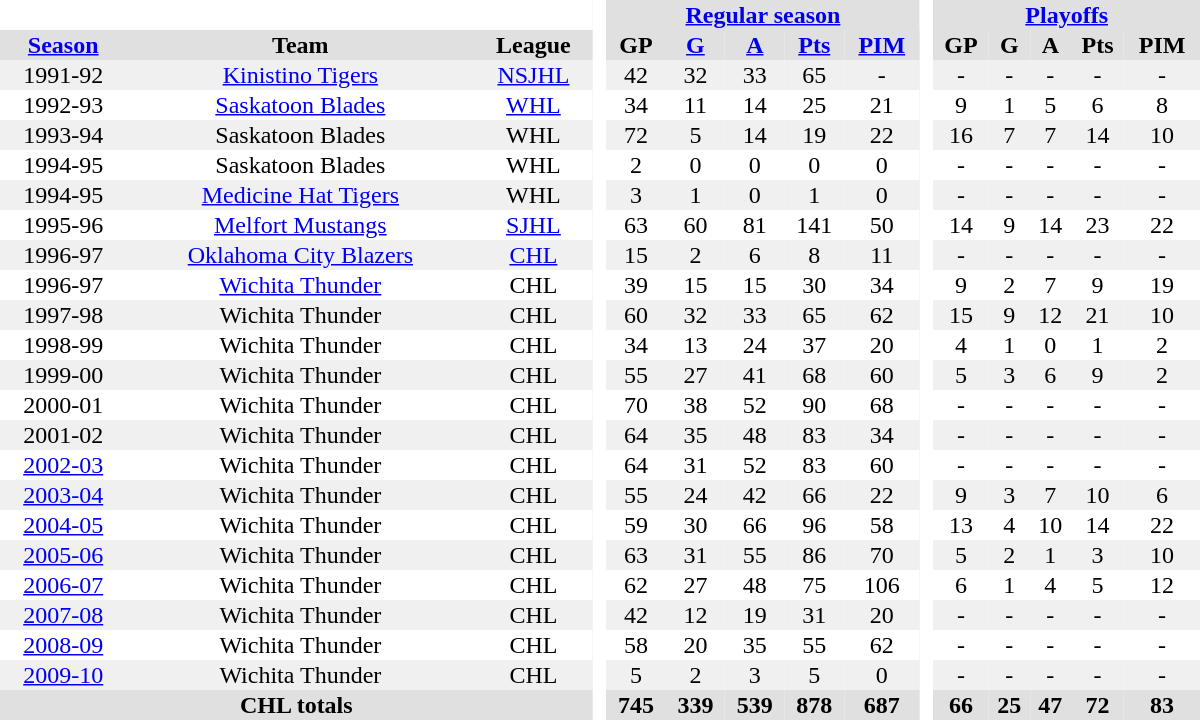<table border="0" cellpadding="1" cellspacing="0" style="text-align:center; width:50em;">
<tr style="background:#e0e0e0;">
<th colspan="3"  bgcolor="#ffffff"> </th>
<th rowspan="99" bgcolor="#ffffff"> </th>
<th colspan="5"><a href='#'>Regular season</a></th>
<th rowspan="99" bgcolor="#ffffff"> </th>
<th colspan="5"><a href='#'>Playoffs</a></th>
</tr>
<tr style="background:#e0e0e0;">
<th><a href='#'>Season</a></th>
<th>Team</th>
<th>League</th>
<th>GP</th>
<th><a href='#'>G</a></th>
<th><a href='#'>A</a></th>
<th><a href='#'>Pts</a></th>
<th><a href='#'>PIM</a></th>
<th>GP</th>
<th>G</th>
<th>A</th>
<th>Pts</th>
<th>PIM</th>
</tr>
<tr style="background:#f0f0f0;">
<td>1991-92</td>
<td><a href='#'>Kinistino Tigers</a></td>
<td><a href='#'>NSJHL</a></td>
<td>42</td>
<td>32</td>
<td>33</td>
<td>65</td>
<td>-</td>
<td>-</td>
<td>-</td>
<td>-</td>
<td>-</td>
<td>-</td>
</tr>
<tr>
<td>1992-93</td>
<td><a href='#'>Saskatoon Blades</a></td>
<td><a href='#'>WHL</a></td>
<td>34</td>
<td>11</td>
<td>14</td>
<td>25</td>
<td>21</td>
<td>9</td>
<td>1</td>
<td>5</td>
<td>6</td>
<td>8</td>
</tr>
<tr style="background:#f0f0f0;">
<td>1993-94</td>
<td>Saskatoon Blades</td>
<td>WHL</td>
<td>72</td>
<td>5</td>
<td>14</td>
<td>19</td>
<td>22</td>
<td>16</td>
<td>7</td>
<td>7</td>
<td>14</td>
<td>10</td>
</tr>
<tr>
<td>1994-95</td>
<td>Saskatoon Blades</td>
<td>WHL</td>
<td>2</td>
<td>0</td>
<td>0</td>
<td>0</td>
<td>0</td>
<td>-</td>
<td>-</td>
<td>-</td>
<td>-</td>
<td>-</td>
</tr>
<tr style="background:#f0f0f0;">
<td>1994-95</td>
<td><a href='#'>Medicine Hat Tigers</a></td>
<td>WHL</td>
<td>3</td>
<td>1</td>
<td>0</td>
<td>1</td>
<td>0</td>
<td>-</td>
<td>-</td>
<td>-</td>
<td>-</td>
<td>-</td>
</tr>
<tr>
<td>1995-96</td>
<td><a href='#'>Melfort Mustangs</a></td>
<td><a href='#'>SJHL</a></td>
<td>63</td>
<td>60</td>
<td>81</td>
<td>141</td>
<td>50</td>
<td>14</td>
<td>9</td>
<td>14</td>
<td>23</td>
<td>22</td>
</tr>
<tr style="background:#f0f0f0;">
<td>1996-97</td>
<td><a href='#'>Oklahoma City Blazers</a></td>
<td><a href='#'>CHL</a></td>
<td>15</td>
<td>2</td>
<td>6</td>
<td>8</td>
<td>11</td>
<td>-</td>
<td>-</td>
<td>-</td>
<td>-</td>
<td>-</td>
</tr>
<tr>
<td>1996-97</td>
<td><a href='#'>Wichita Thunder</a></td>
<td>CHL</td>
<td>39</td>
<td>15</td>
<td>15</td>
<td>30</td>
<td>34</td>
<td>9</td>
<td>2</td>
<td>7</td>
<td>9</td>
<td>19</td>
</tr>
<tr style="background:#f0f0f0;">
<td>1997-98</td>
<td>Wichita Thunder</td>
<td>CHL</td>
<td>60</td>
<td>32</td>
<td>33</td>
<td>65</td>
<td>62</td>
<td>15</td>
<td>9</td>
<td>12</td>
<td>21</td>
<td>10</td>
</tr>
<tr>
<td>1998-99</td>
<td>Wichita Thunder</td>
<td>CHL</td>
<td>34</td>
<td>13</td>
<td>24</td>
<td>37</td>
<td>20</td>
<td>4</td>
<td>1</td>
<td>0</td>
<td>1</td>
<td>2</td>
</tr>
<tr style="background:#f0f0f0;">
<td>1999-00</td>
<td>Wichita Thunder</td>
<td>CHL</td>
<td>55</td>
<td>27</td>
<td>41</td>
<td>68</td>
<td>60</td>
<td>5</td>
<td>3</td>
<td>6</td>
<td>9</td>
<td>2</td>
</tr>
<tr>
<td>2000-01</td>
<td>Wichita Thunder</td>
<td>CHL</td>
<td>70</td>
<td>38</td>
<td>52</td>
<td>90</td>
<td>68</td>
<td>-</td>
<td>-</td>
<td>-</td>
<td>-</td>
<td>-</td>
</tr>
<tr style="background:#f0f0f0;">
<td>2001-02</td>
<td>Wichita Thunder</td>
<td>CHL</td>
<td>64</td>
<td>35</td>
<td>48</td>
<td>83</td>
<td>34</td>
<td>-</td>
<td>-</td>
<td>-</td>
<td>-</td>
<td>-</td>
</tr>
<tr>
<td><a href='#'>2002-03</a></td>
<td>Wichita Thunder</td>
<td>CHL</td>
<td>64</td>
<td>31</td>
<td>52</td>
<td>83</td>
<td>60</td>
<td>-</td>
<td>-</td>
<td>-</td>
<td>-</td>
<td>-</td>
</tr>
<tr style="background:#f0f0f0;">
<td><a href='#'>2003-04</a></td>
<td>Wichita Thunder</td>
<td>CHL</td>
<td>55</td>
<td>24</td>
<td>42</td>
<td>66</td>
<td>22</td>
<td>9</td>
<td>3</td>
<td>7</td>
<td>10</td>
<td>6</td>
</tr>
<tr>
<td><a href='#'>2004-05</a></td>
<td>Wichita Thunder</td>
<td>CHL</td>
<td>59</td>
<td>30</td>
<td>66</td>
<td>96</td>
<td>58</td>
<td>13</td>
<td>4</td>
<td>10</td>
<td>14</td>
<td>22</td>
</tr>
<tr style="background:#f0f0f0;">
<td><a href='#'>2005-06</a></td>
<td>Wichita Thunder</td>
<td>CHL</td>
<td>63</td>
<td>31</td>
<td>55</td>
<td>86</td>
<td>70</td>
<td>5</td>
<td>2</td>
<td>1</td>
<td>3</td>
<td>10</td>
</tr>
<tr>
<td><a href='#'>2006-07</a></td>
<td>Wichita Thunder</td>
<td>CHL</td>
<td>62</td>
<td>27</td>
<td>48</td>
<td>75</td>
<td>106</td>
<td>6</td>
<td>1</td>
<td>4</td>
<td>5</td>
<td>12</td>
</tr>
<tr style="background:#f0f0f0;">
<td><a href='#'>2007-08</a></td>
<td>Wichita Thunder</td>
<td>CHL</td>
<td>42</td>
<td>12</td>
<td>19</td>
<td>31</td>
<td>20</td>
<td>-</td>
<td>-</td>
<td>-</td>
<td>-</td>
<td>-</td>
</tr>
<tr>
<td><a href='#'>2008-09</a></td>
<td>Wichita Thunder</td>
<td>CHL</td>
<td>58</td>
<td>20</td>
<td>35</td>
<td>55</td>
<td>62</td>
<td>-</td>
<td>-</td>
<td>-</td>
<td>-</td>
<td>-</td>
</tr>
<tr style="background:#f0f0f0;">
<td><a href='#'>2009-10</a></td>
<td>Wichita Thunder</td>
<td>CHL</td>
<td>5</td>
<td>2</td>
<td>3</td>
<td>5</td>
<td>0</td>
<td>-</td>
<td>-</td>
<td>-</td>
<td>-</td>
<td>-</td>
</tr>
<tr ALIGN=center bgcolor="#e0e0e0">
<th colspan=3>CHL totals</th>
<th>745</th>
<th>339</th>
<th>539</th>
<th>878</th>
<th>687</th>
<th>66</th>
<th>25</th>
<th>47</th>
<th>72</th>
<th>83</th>
</tr>
</table>
